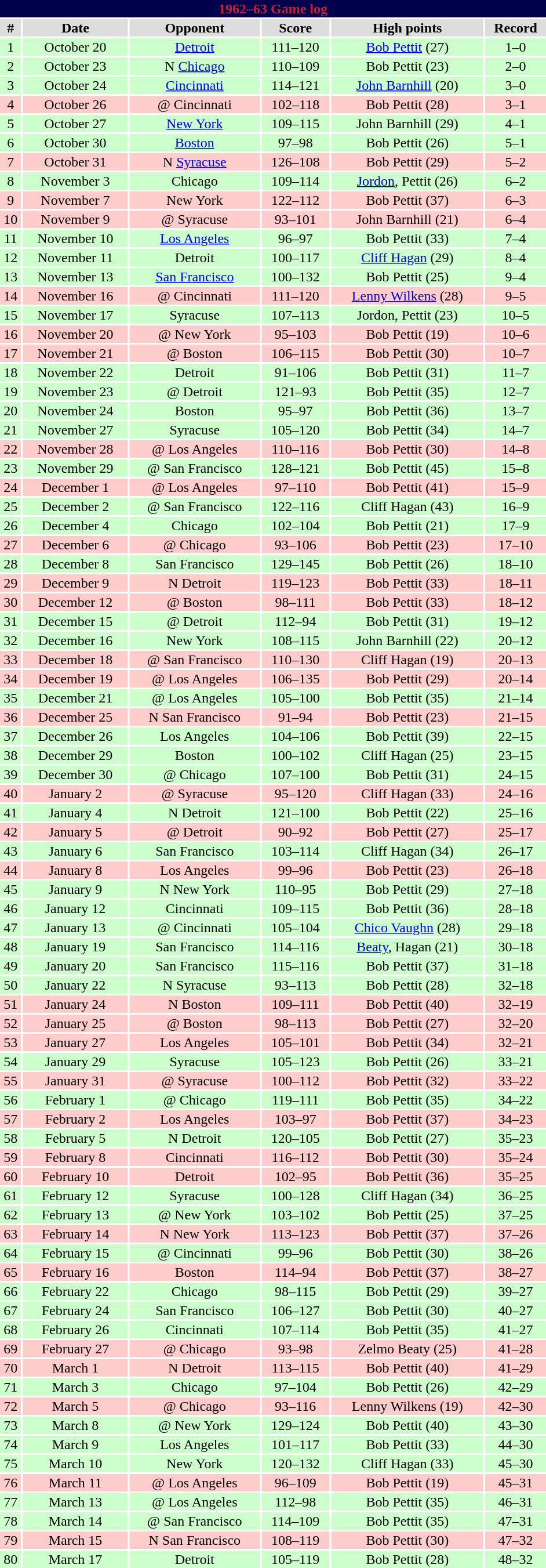<table class="toccolours collapsible" width=50% style="clear:both; margin:1.5em auto; text-align:center">
<tr>
<th colspan=11 style="background:#00004d; color:#C41E3A;">1962–63 Game log</th>
</tr>
<tr align="center" bgcolor="#dddddd">
<td><strong>#</strong></td>
<td><strong>Date</strong></td>
<td><strong>Opponent</strong></td>
<td><strong>Score</strong></td>
<td><strong>High points</strong></td>
<td><strong>Record</strong></td>
</tr>
<tr align="center" bgcolor="ccffcc">
<td>1</td>
<td>October 20</td>
<td><a href='#'>Detroit</a></td>
<td>111–120</td>
<td><a href='#'>Bob Pettit</a> (27)</td>
<td>1–0</td>
</tr>
<tr align="center" bgcolor="ccffcc">
<td>2</td>
<td>October 23</td>
<td>N <a href='#'>Chicago</a></td>
<td>110–109</td>
<td>Bob Pettit (23)</td>
<td>2–0</td>
</tr>
<tr align="center" bgcolor="ccffcc">
<td>3</td>
<td>October 24</td>
<td><a href='#'>Cincinnati</a></td>
<td>114–121</td>
<td><a href='#'>John Barnhill</a> (20)</td>
<td>3–0</td>
</tr>
<tr align="center" bgcolor="ffcccc">
<td>4</td>
<td>October 26</td>
<td>@ Cincinnati</td>
<td>102–118</td>
<td>Bob Pettit (28)</td>
<td>3–1</td>
</tr>
<tr align="center" bgcolor="ccffcc">
<td>5</td>
<td>October 27</td>
<td><a href='#'>New York</a></td>
<td>109–115</td>
<td>John Barnhill (29)</td>
<td>4–1</td>
</tr>
<tr align="center" bgcolor="ccffcc">
<td>6</td>
<td>October 30</td>
<td><a href='#'>Boston</a></td>
<td>97–98</td>
<td>Bob Pettit (26)</td>
<td>5–1</td>
</tr>
<tr align="center" bgcolor="ffcccc">
<td>7</td>
<td>October 31</td>
<td>N <a href='#'>Syracuse</a></td>
<td>126–108</td>
<td>Bob Pettit (29)</td>
<td>5–2</td>
</tr>
<tr align="center" bgcolor="ccffcc">
<td>8</td>
<td>November 3</td>
<td>Chicago</td>
<td>109–114</td>
<td><a href='#'>Jordon</a>, Pettit (26)</td>
<td>6–2</td>
</tr>
<tr align="center" bgcolor="ffcccc">
<td>9</td>
<td>November 7</td>
<td>New York</td>
<td>122–112</td>
<td>Bob Pettit (37)</td>
<td>6–3</td>
</tr>
<tr align="center" bgcolor="ffcccc">
<td>10</td>
<td>November 9</td>
<td>@ Syracuse</td>
<td>93–101</td>
<td>John Barnhill (21)</td>
<td>6–4</td>
</tr>
<tr align="center" bgcolor="ccffcc">
<td>11</td>
<td>November 10</td>
<td><a href='#'>Los Angeles</a></td>
<td>96–97</td>
<td>Bob Pettit (33)</td>
<td>7–4</td>
</tr>
<tr align="center" bgcolor="ccffcc">
<td>12</td>
<td>November 11</td>
<td>Detroit</td>
<td>100–117</td>
<td><a href='#'>Cliff Hagan</a> (29)</td>
<td>8–4</td>
</tr>
<tr align="center" bgcolor="ccffcc">
<td>13</td>
<td>November 13</td>
<td><a href='#'>San Francisco</a></td>
<td>100–132</td>
<td>Bob Pettit (25)</td>
<td>9–4</td>
</tr>
<tr align="center" bgcolor="ffcccc">
<td>14</td>
<td>November 16</td>
<td>@ Cincinnati</td>
<td>111–120</td>
<td><a href='#'>Lenny Wilkens</a> (28)</td>
<td>9–5</td>
</tr>
<tr align="center" bgcolor="ccffcc">
<td>15</td>
<td>November 17</td>
<td>Syracuse</td>
<td>107–113</td>
<td>Jordon, Pettit (23)</td>
<td>10–5</td>
</tr>
<tr align="center" bgcolor="ffcccc">
<td>16</td>
<td>November 20</td>
<td>@ New York</td>
<td>95–103</td>
<td>Bob Pettit (19)</td>
<td>10–6</td>
</tr>
<tr align="center" bgcolor="ffcccc">
<td>17</td>
<td>November 21</td>
<td>@ Boston</td>
<td>106–115</td>
<td>Bob Pettit (30)</td>
<td>10–7</td>
</tr>
<tr align="center" bgcolor="ccffcc">
<td>18</td>
<td>November 22</td>
<td>Detroit</td>
<td>91–106</td>
<td>Bob Pettit (31)</td>
<td>11–7</td>
</tr>
<tr align="center" bgcolor="ccffcc">
<td>19</td>
<td>November 23</td>
<td>@ Detroit</td>
<td>121–93</td>
<td>Bob Pettit (35)</td>
<td>12–7</td>
</tr>
<tr align="center" bgcolor="ccffcc">
<td>20</td>
<td>November 24</td>
<td>Boston</td>
<td>95–97</td>
<td>Bob Pettit (36)</td>
<td>13–7</td>
</tr>
<tr align="center" bgcolor="ccffcc">
<td>21</td>
<td>November 27</td>
<td>Syracuse</td>
<td>105–120</td>
<td>Bob Pettit (34)</td>
<td>14–7</td>
</tr>
<tr align="center" bgcolor="ffcccc">
<td>22</td>
<td>November 28</td>
<td>@ Los Angeles</td>
<td>110–116</td>
<td>Bob Pettit (30)</td>
<td>14–8</td>
</tr>
<tr align="center" bgcolor="ccffcc">
<td>23</td>
<td>November 29</td>
<td>@ San Francisco</td>
<td>128–121</td>
<td>Bob Pettit (45)</td>
<td>15–8</td>
</tr>
<tr align="center" bgcolor="ffcccc">
<td>24</td>
<td>December 1</td>
<td>@ Los Angeles</td>
<td>97–110</td>
<td>Bob Pettit (41)</td>
<td>15–9</td>
</tr>
<tr align="center" bgcolor="ccffcc">
<td>25</td>
<td>December 2</td>
<td>@ San Francisco</td>
<td>122–116</td>
<td>Cliff Hagan (43)</td>
<td>16–9</td>
</tr>
<tr align="center" bgcolor="ccffcc">
<td>26</td>
<td>December 4</td>
<td>Chicago</td>
<td>102–104</td>
<td>Bob Pettit (21)</td>
<td>17–9</td>
</tr>
<tr align="center" bgcolor="ffcccc">
<td>27</td>
<td>December 6</td>
<td>@ Chicago</td>
<td>93–106</td>
<td>Bob Pettit (23)</td>
<td>17–10</td>
</tr>
<tr align="center" bgcolor="ccffcc">
<td>28</td>
<td>December 8</td>
<td>San Francisco</td>
<td>129–145</td>
<td>Bob Pettit (26)</td>
<td>18–10</td>
</tr>
<tr align="center" bgcolor="ffcccc">
<td>29</td>
<td>December 9</td>
<td>N Detroit</td>
<td>119–123</td>
<td>Bob Pettit (33)</td>
<td>18–11</td>
</tr>
<tr align="center" bgcolor="ffcccc">
<td>30</td>
<td>December 12</td>
<td>@ Boston</td>
<td>98–111</td>
<td>Bob Pettit (33)</td>
<td>18–12</td>
</tr>
<tr align="center" bgcolor="ccffcc">
<td>31</td>
<td>December 15</td>
<td>@ Detroit</td>
<td>112–94</td>
<td>Bob Pettit (31)</td>
<td>19–12</td>
</tr>
<tr align="center" bgcolor="ccffcc">
<td>32</td>
<td>December 16</td>
<td>New York</td>
<td>108–115</td>
<td>John Barnhill (22)</td>
<td>20–12</td>
</tr>
<tr align="center" bgcolor="ffcccc">
<td>33</td>
<td>December 18</td>
<td>@ San Francisco</td>
<td>110–130</td>
<td>Cliff Hagan (19)</td>
<td>20–13</td>
</tr>
<tr align="center" bgcolor="ffcccc">
<td>34</td>
<td>December 19</td>
<td>@ Los Angeles</td>
<td>106–135</td>
<td>Bob Pettit (29)</td>
<td>20–14</td>
</tr>
<tr align="center" bgcolor="ccffcc">
<td>35</td>
<td>December 21</td>
<td>@ Los Angeles</td>
<td>105–100</td>
<td>Bob Pettit (35)</td>
<td>21–14</td>
</tr>
<tr align="center" bgcolor="ffcccc">
<td>36</td>
<td>December 25</td>
<td>N San Francisco</td>
<td>91–94</td>
<td>Bob Pettit (23)</td>
<td>21–15</td>
</tr>
<tr align="center" bgcolor="ccffcc">
<td>37</td>
<td>December 26</td>
<td>Los Angeles</td>
<td>104–106</td>
<td>Bob Pettit (39)</td>
<td>22–15</td>
</tr>
<tr align="center" bgcolor="ccffcc">
<td>38</td>
<td>December 29</td>
<td>Boston</td>
<td>100–102</td>
<td>Cliff Hagan (25)</td>
<td>23–15</td>
</tr>
<tr align="center" bgcolor="ccffcc">
<td>39</td>
<td>December 30</td>
<td>@ Chicago</td>
<td>107–100</td>
<td>Bob Pettit (31)</td>
<td>24–15</td>
</tr>
<tr align="center" bgcolor="ffcccc">
<td>40</td>
<td>January 2</td>
<td>@ Syracuse</td>
<td>95–120</td>
<td>Cliff Hagan (33)</td>
<td>24–16</td>
</tr>
<tr align="center" bgcolor="ccffcc">
<td>41</td>
<td>January 4</td>
<td>N Detroit</td>
<td>121–100</td>
<td>Bob Pettit (22)</td>
<td>25–16</td>
</tr>
<tr align="center" bgcolor="ffcccc">
<td>42</td>
<td>January 5</td>
<td>@ Detroit</td>
<td>90–92</td>
<td>Bob Pettit (27)</td>
<td>25–17</td>
</tr>
<tr align="center" bgcolor="ccffcc">
<td>43</td>
<td>January 6</td>
<td>San Francisco</td>
<td>103–114</td>
<td>Cliff Hagan (34)</td>
<td>26–17</td>
</tr>
<tr align="center" bgcolor="ffcccc">
<td>44</td>
<td>January 8</td>
<td>Los Angeles</td>
<td>99–96</td>
<td>Bob Pettit (23)</td>
<td>26–18</td>
</tr>
<tr align="center" bgcolor="ccffcc">
<td>45</td>
<td>January 9</td>
<td>N New York</td>
<td>110–95</td>
<td>Bob Pettit (29)</td>
<td>27–18</td>
</tr>
<tr align="center" bgcolor="ccffcc">
<td>46</td>
<td>January 12</td>
<td>Cincinnati</td>
<td>109–115</td>
<td>Bob Pettit (36)</td>
<td>28–18</td>
</tr>
<tr align="center" bgcolor="ccffcc">
<td>47</td>
<td>January 13</td>
<td>@ Cincinnati</td>
<td>105–104</td>
<td><a href='#'>Chico Vaughn</a> (28)</td>
<td>29–18</td>
</tr>
<tr align="center" bgcolor="ccffcc">
<td>48</td>
<td>January 19</td>
<td>San Francisco</td>
<td>114–116</td>
<td><a href='#'>Beaty</a>, Hagan (21)</td>
<td>30–18</td>
</tr>
<tr align="center" bgcolor="ccffcc">
<td>49</td>
<td>January 20</td>
<td>San Francisco</td>
<td>115–116</td>
<td>Bob Pettit (37)</td>
<td>31–18</td>
</tr>
<tr align="center" bgcolor="ccffcc">
<td>50</td>
<td>January 22</td>
<td>N Syracuse</td>
<td>93–113</td>
<td>Bob Pettit (28)</td>
<td>32–18</td>
</tr>
<tr align="center" bgcolor="ffcccc">
<td>51</td>
<td>January 24</td>
<td>N Boston</td>
<td>109–111</td>
<td>Bob Pettit (40)</td>
<td>32–19</td>
</tr>
<tr align="center" bgcolor="ffcccc">
<td>52</td>
<td>January 25</td>
<td>@ Boston</td>
<td>98–113</td>
<td>Bob Pettit (27)</td>
<td>32–20</td>
</tr>
<tr align="center" bgcolor="ffcccc">
<td>53</td>
<td>January 27</td>
<td>Los Angeles</td>
<td>105–101</td>
<td>Bob Pettit (34)</td>
<td>32–21</td>
</tr>
<tr align="center" bgcolor="ccffcc">
<td>54</td>
<td>January 29</td>
<td>Syracuse</td>
<td>105–123</td>
<td>Bob Pettit (26)</td>
<td>33–21</td>
</tr>
<tr align="center" bgcolor="ffcccc">
<td>55</td>
<td>January 31</td>
<td>@ Syracuse</td>
<td>100–112</td>
<td>Bob Pettit (32)</td>
<td>33–22</td>
</tr>
<tr align="center" bgcolor="ccffcc">
<td>56</td>
<td>February 1</td>
<td>@ Chicago</td>
<td>119–111</td>
<td>Bob Pettit (35)</td>
<td>34–22</td>
</tr>
<tr align="center" bgcolor="ffcccc">
<td>57</td>
<td>February 2</td>
<td>Los Angeles</td>
<td>103–97</td>
<td>Bob Pettit (37)</td>
<td>34–23</td>
</tr>
<tr align="center" bgcolor="ccffcc">
<td>58</td>
<td>February 5</td>
<td>N Detroit</td>
<td>120–105</td>
<td>Bob Pettit (27)</td>
<td>35–23</td>
</tr>
<tr align="center" bgcolor="ffcccc">
<td>59</td>
<td>February 8</td>
<td>Cincinnati</td>
<td>116–112</td>
<td>Bob Pettit (30)</td>
<td>35–24</td>
</tr>
<tr align="center" bgcolor="ffcccc">
<td>60</td>
<td>February 10</td>
<td>Detroit</td>
<td>102–95</td>
<td>Bob Pettit (36)</td>
<td>35–25</td>
</tr>
<tr align="center" bgcolor="ccffcc">
<td>61</td>
<td>February 12</td>
<td>Syracuse</td>
<td>100–128</td>
<td>Cliff Hagan (34)</td>
<td>36–25</td>
</tr>
<tr align="center" bgcolor="ccffcc">
<td>62</td>
<td>February 13</td>
<td>@ New York</td>
<td>103–102</td>
<td>Bob Pettit (25)</td>
<td>37–25</td>
</tr>
<tr align="center" bgcolor="ffcccc">
<td>63</td>
<td>February 14</td>
<td>N New York</td>
<td>113–123</td>
<td>Bob Pettit (37)</td>
<td>37–26</td>
</tr>
<tr align="center" bgcolor="ccffcc">
<td>64</td>
<td>February 15</td>
<td>@ Cincinnati</td>
<td>99–96</td>
<td>Bob Pettit (30)</td>
<td>38–26</td>
</tr>
<tr align="center" bgcolor="ffcccc">
<td>65</td>
<td>February 16</td>
<td>Boston</td>
<td>114–94</td>
<td>Bob Pettit (37)</td>
<td>38–27</td>
</tr>
<tr align="center" bgcolor="ccffcc">
<td>66</td>
<td>February 22</td>
<td>Chicago</td>
<td>98–115</td>
<td>Bob Pettit (29)</td>
<td>39–27</td>
</tr>
<tr align="center" bgcolor="ccffcc">
<td>67</td>
<td>February 24</td>
<td>San Francisco</td>
<td>106–127</td>
<td>Bob Pettit (30)</td>
<td>40–27</td>
</tr>
<tr align="center" bgcolor="ccffcc">
<td>68</td>
<td>February 26</td>
<td>Cincinnati</td>
<td>107–114</td>
<td>Bob Pettit (35)</td>
<td>41–27</td>
</tr>
<tr align="center" bgcolor="ffcccc">
<td>69</td>
<td>February 27</td>
<td>@ Chicago</td>
<td>93–98</td>
<td>Zelmo Beaty (25)</td>
<td>41–28</td>
</tr>
<tr align="center" bgcolor="ffcccc">
<td>70</td>
<td>March 1</td>
<td>N Detroit</td>
<td>113–115</td>
<td>Bob Pettit (40)</td>
<td>41–29</td>
</tr>
<tr align="center" bgcolor="ccffcc">
<td>71</td>
<td>March 3</td>
<td>Chicago</td>
<td>97–104</td>
<td>Bob Pettit (26)</td>
<td>42–29</td>
</tr>
<tr align="center" bgcolor="ffcccc">
<td>72</td>
<td>March 5</td>
<td>@ Chicago</td>
<td>93–116</td>
<td>Lenny Wilkens (19)</td>
<td>42–30</td>
</tr>
<tr align="center" bgcolor="ccffcc">
<td>73</td>
<td>March 8</td>
<td>@ New York</td>
<td>129–124</td>
<td>Bob Pettit (40)</td>
<td>43–30</td>
</tr>
<tr align="center" bgcolor="ccffcc">
<td>74</td>
<td>March 9</td>
<td>Los Angeles</td>
<td>101–117</td>
<td>Bob Pettit (33)</td>
<td>44–30</td>
</tr>
<tr align="center" bgcolor="ccffcc">
<td>75</td>
<td>March 10</td>
<td>New York</td>
<td>120–132</td>
<td>Cliff Hagan (33)</td>
<td>45–30</td>
</tr>
<tr align="center" bgcolor="ffcccc">
<td>76</td>
<td>March 11</td>
<td>@ Los Angeles</td>
<td>96–109</td>
<td>Bob Pettit (19)</td>
<td>45–31</td>
</tr>
<tr align="center" bgcolor="ccffcc">
<td>77</td>
<td>March 13</td>
<td>@ Los Angeles</td>
<td>112–98</td>
<td>Bob Pettit (35)</td>
<td>46–31</td>
</tr>
<tr align="center" bgcolor="ccffcc">
<td>78</td>
<td>March 14</td>
<td>@ San Francisco</td>
<td>114–109</td>
<td>Bob Pettit (35)</td>
<td>47–31</td>
</tr>
<tr align="center" bgcolor="ffcccc">
<td>79</td>
<td>March 15</td>
<td>N San Francisco</td>
<td>108–119</td>
<td>Bob Pettit (30)</td>
<td>47–32</td>
</tr>
<tr align="center" bgcolor="ccffcc">
<td>80</td>
<td>March 17</td>
<td>Detroit</td>
<td>105–119</td>
<td>Bob Pettit (28)</td>
<td>48–32</td>
</tr>
</table>
